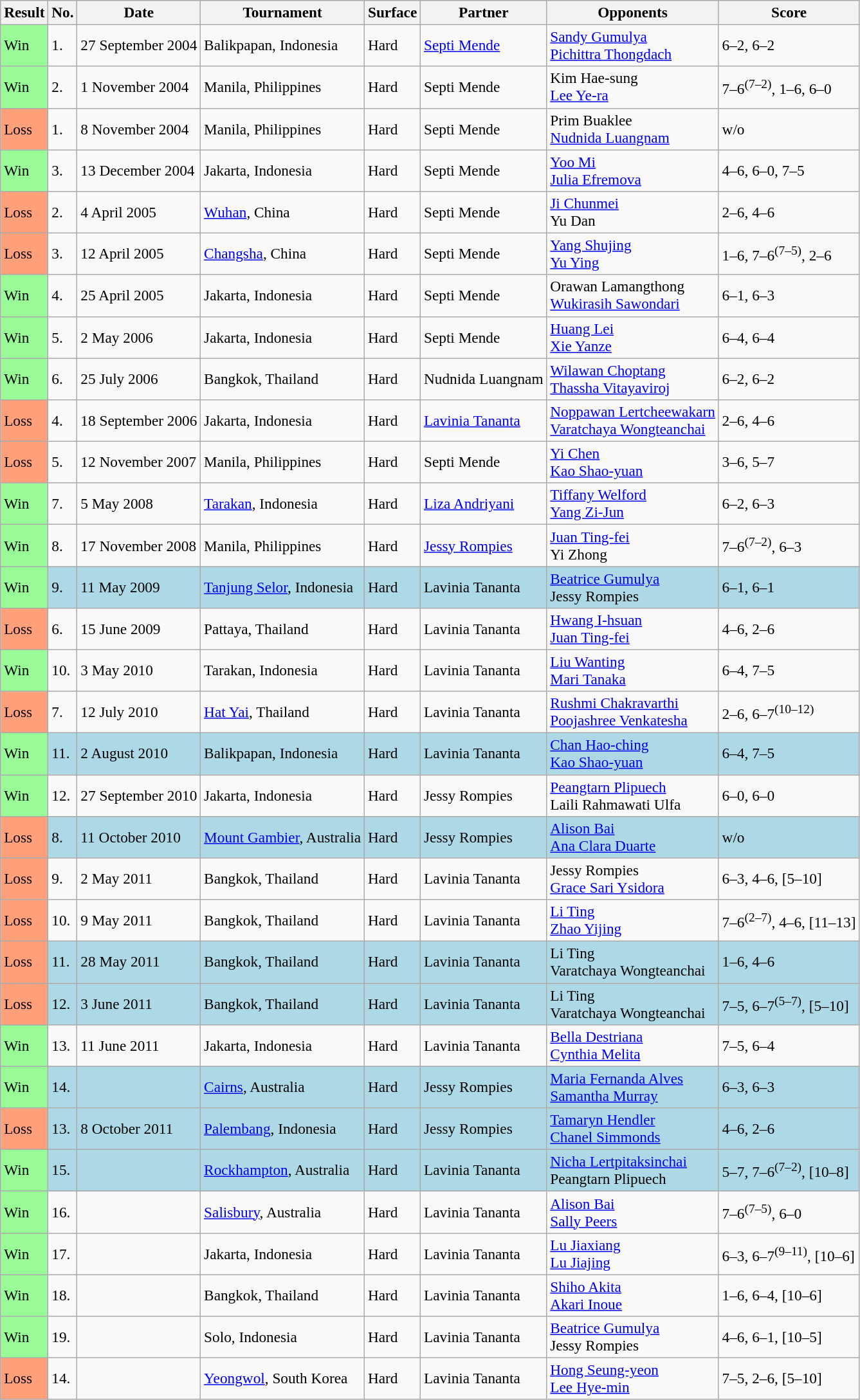<table class="sortable wikitable" style="font-size:97%;">
<tr bgcolor="#efefef">
<th>Result</th>
<th>No.</th>
<th>Date</th>
<th>Tournament</th>
<th>Surface</th>
<th>Partner</th>
<th>Opponents</th>
<th>Score</th>
</tr>
<tr>
<td style="background:#98fb98;">Win</td>
<td>1.</td>
<td>27 September 2004</td>
<td>Balikpapan, Indonesia</td>
<td>Hard</td>
<td> <a href='#'>Septi Mende</a></td>
<td> <a href='#'>Sandy Gumulya</a> <br>  <a href='#'>Pichittra Thongdach</a></td>
<td>6–2, 6–2</td>
</tr>
<tr>
<td style="background:#98fb98;">Win</td>
<td>2.</td>
<td>1 November 2004</td>
<td>Manila, Philippines</td>
<td>Hard</td>
<td> Septi Mende</td>
<td> Kim Hae-sung <br>  <a href='#'>Lee Ye-ra</a></td>
<td>7–6<sup>(7–2)</sup>, 1–6, 6–0</td>
</tr>
<tr>
<td style="background:#ffa07a;">Loss</td>
<td>1.</td>
<td>8 November 2004</td>
<td>Manila, Philippines</td>
<td>Hard</td>
<td> Septi Mende</td>
<td> Prim Buaklee <br>  <a href='#'>Nudnida Luangnam</a></td>
<td>w/o</td>
</tr>
<tr>
<td style="background:#98fb98;">Win</td>
<td>3.</td>
<td>13 December 2004</td>
<td>Jakarta, Indonesia</td>
<td>Hard</td>
<td> Septi Mende</td>
<td> <a href='#'>Yoo Mi</a> <br>  <a href='#'>Julia Efremova</a></td>
<td>4–6, 6–0, 7–5</td>
</tr>
<tr>
<td style="background:#ffa07a;">Loss</td>
<td>2.</td>
<td>4 April 2005</td>
<td><a href='#'>Wuhan</a>, China</td>
<td>Hard</td>
<td> Septi Mende</td>
<td> <a href='#'>Ji Chunmei</a> <br>  Yu Dan</td>
<td>2–6, 4–6</td>
</tr>
<tr>
<td style="background:#ffa07a;">Loss</td>
<td>3.</td>
<td>12 April 2005</td>
<td><a href='#'>Changsha</a>, China</td>
<td>Hard</td>
<td> Septi Mende</td>
<td> <a href='#'>Yang Shujing</a> <br>  <a href='#'>Yu Ying</a></td>
<td>1–6, 7–6<sup>(7–5)</sup>, 2–6</td>
</tr>
<tr>
<td style="background:#98fb98;">Win</td>
<td>4.</td>
<td>25 April 2005</td>
<td>Jakarta, Indonesia</td>
<td>Hard</td>
<td> Septi Mende</td>
<td> Orawan Lamangthong <br>  <a href='#'>Wukirasih Sawondari</a></td>
<td>6–1, 6–3</td>
</tr>
<tr>
<td style="background:#98fb98;">Win</td>
<td>5.</td>
<td>2 May 2006</td>
<td>Jakarta, Indonesia</td>
<td>Hard</td>
<td> Septi Mende</td>
<td> <a href='#'>Huang Lei</a> <br>  <a href='#'>Xie Yanze</a></td>
<td>6–4, 6–4</td>
</tr>
<tr>
<td style="background:#98fb98;">Win</td>
<td>6.</td>
<td>25 July 2006</td>
<td>Bangkok, Thailand</td>
<td>Hard</td>
<td> Nudnida Luangnam</td>
<td> <a href='#'>Wilawan Choptang</a> <br>  <a href='#'>Thassha Vitayaviroj</a></td>
<td>6–2, 6–2</td>
</tr>
<tr>
<td style="background:#ffa07a;">Loss</td>
<td>4.</td>
<td>18 September 2006</td>
<td>Jakarta, Indonesia</td>
<td>Hard</td>
<td> <a href='#'>Lavinia Tananta</a></td>
<td> <a href='#'>Noppawan Lertcheewakarn</a> <br>  <a href='#'>Varatchaya Wongteanchai</a></td>
<td>2–6, 4–6</td>
</tr>
<tr>
<td style="background:#ffa07a;">Loss</td>
<td>5.</td>
<td>12 November 2007</td>
<td>Manila, Philippines</td>
<td>Hard</td>
<td> Septi Mende</td>
<td> <a href='#'>Yi Chen</a> <br>  <a href='#'>Kao Shao-yuan</a></td>
<td>3–6, 5–7</td>
</tr>
<tr>
<td style="background:#98fb98;">Win</td>
<td>7.</td>
<td>5 May 2008</td>
<td><a href='#'>Tarakan</a>, Indonesia</td>
<td>Hard</td>
<td> <a href='#'>Liza Andriyani</a></td>
<td> <a href='#'>Tiffany Welford</a> <br>  <a href='#'>Yang Zi-Jun</a></td>
<td>6–2, 6–3</td>
</tr>
<tr>
<td style="background:#98fb98;">Win</td>
<td>8.</td>
<td>17 November 2008</td>
<td>Manila, Philippines</td>
<td>Hard</td>
<td> <a href='#'>Jessy Rompies</a></td>
<td> <a href='#'>Juan Ting-fei</a> <br>  Yi Zhong</td>
<td>7–6<sup>(7–2)</sup>, 6–3</td>
</tr>
<tr style="background:lightblue;">
<td style="background:#98fb98;">Win</td>
<td>9.</td>
<td>11 May 2009</td>
<td><a href='#'>Tanjung Selor</a>, Indonesia</td>
<td>Hard</td>
<td> Lavinia Tananta</td>
<td> <a href='#'>Beatrice Gumulya</a> <br>  Jessy Rompies</td>
<td>6–1, 6–1</td>
</tr>
<tr>
<td style="background:#ffa07a;">Loss</td>
<td>6.</td>
<td>15 June 2009</td>
<td>Pattaya, Thailand</td>
<td>Hard</td>
<td> Lavinia Tananta</td>
<td> <a href='#'>Hwang I-hsuan</a> <br>  <a href='#'>Juan Ting-fei</a></td>
<td>4–6, 2–6</td>
</tr>
<tr>
<td style="background:#98fb98;">Win</td>
<td>10.</td>
<td>3 May 2010</td>
<td>Tarakan, Indonesia</td>
<td>Hard</td>
<td> Lavinia Tananta</td>
<td> <a href='#'>Liu Wanting</a> <br>  <a href='#'>Mari Tanaka</a></td>
<td>6–4, 7–5</td>
</tr>
<tr>
<td style="background:#ffa07a;">Loss</td>
<td>7.</td>
<td>12 July 2010</td>
<td><a href='#'>Hat Yai</a>, Thailand</td>
<td>Hard</td>
<td> Lavinia Tananta</td>
<td> <a href='#'>Rushmi Chakravarthi</a> <br>  <a href='#'>Poojashree Venkatesha</a></td>
<td>2–6, 6–7<sup>(10–12)</sup></td>
</tr>
<tr style="background:lightblue;">
<td style="background:#98fb98;">Win</td>
<td>11.</td>
<td>2 August 2010</td>
<td>Balikpapan, Indonesia</td>
<td>Hard</td>
<td> Lavinia Tananta</td>
<td> <a href='#'>Chan Hao-ching</a> <br>  <a href='#'>Kao Shao-yuan</a></td>
<td>6–4, 7–5</td>
</tr>
<tr>
<td style="background:#98fb98;">Win</td>
<td>12.</td>
<td>27 September 2010</td>
<td>Jakarta, Indonesia</td>
<td>Hard</td>
<td> Jessy Rompies</td>
<td> <a href='#'>Peangtarn Plipuech</a> <br>  Laili Rahmawati Ulfa</td>
<td>6–0, 6–0</td>
</tr>
<tr style="background:lightblue;">
<td style="background:#ffa07a;">Loss</td>
<td>8.</td>
<td>11 October 2010</td>
<td><a href='#'>Mount Gambier</a>, Australia</td>
<td>Hard</td>
<td> Jessy Rompies</td>
<td> <a href='#'>Alison Bai</a> <br>  <a href='#'>Ana Clara Duarte</a></td>
<td>w/o</td>
</tr>
<tr>
<td style="background:#ffa07a;">Loss</td>
<td>9.</td>
<td>2 May 2011</td>
<td>Bangkok, Thailand</td>
<td>Hard</td>
<td> Lavinia Tananta</td>
<td> Jessy Rompies <br>  <a href='#'>Grace Sari Ysidora</a></td>
<td>6–3, 4–6, [5–10]</td>
</tr>
<tr>
<td style="background:#ffa07a;">Loss</td>
<td>10.</td>
<td>9 May 2011</td>
<td>Bangkok, Thailand</td>
<td>Hard</td>
<td> Lavinia Tananta</td>
<td> <a href='#'>Li Ting</a> <br>  <a href='#'>Zhao Yijing</a></td>
<td>7–6<sup>(2–7)</sup>, 4–6, [11–13]</td>
</tr>
<tr style="background:lightblue;">
<td style="background:#ffa07a;">Loss</td>
<td>11.</td>
<td>28 May 2011</td>
<td>Bangkok, Thailand</td>
<td>Hard</td>
<td> Lavinia Tananta</td>
<td> Li Ting <br>  Varatchaya Wongteanchai</td>
<td>1–6, 4–6</td>
</tr>
<tr style="background:lightblue;">
<td style="background:#ffa07a;">Loss</td>
<td>12.</td>
<td>3 June 2011</td>
<td>Bangkok, Thailand</td>
<td>Hard</td>
<td> Lavinia Tananta</td>
<td> Li Ting <br>  Varatchaya Wongteanchai</td>
<td>7–5, 6–7<sup>(5–7)</sup>, [5–10]</td>
</tr>
<tr>
<td style="background:#98fb98;">Win</td>
<td>13.</td>
<td>11 June 2011</td>
<td>Jakarta, Indonesia</td>
<td>Hard</td>
<td> Lavinia Tananta</td>
<td> <a href='#'>Bella Destriana</a> <br>  <a href='#'>Cynthia Melita</a></td>
<td>7–5, 6–4</td>
</tr>
<tr style="background:lightblue;">
<td style="background:#98fb98;">Win</td>
<td>14.</td>
<td></td>
<td><a href='#'>Cairns</a>, Australia</td>
<td>Hard</td>
<td> Jessy Rompies</td>
<td> <a href='#'>Maria Fernanda Alves</a> <br>  <a href='#'>Samantha Murray</a></td>
<td>6–3, 6–3</td>
</tr>
<tr style="background:lightblue;">
<td style="background:#ffa07a;">Loss</td>
<td>13.</td>
<td>8 October 2011</td>
<td><a href='#'>Palembang</a>, Indonesia</td>
<td>Hard</td>
<td> Jessy Rompies</td>
<td> <a href='#'>Tamaryn Hendler</a> <br>  <a href='#'>Chanel Simmonds</a></td>
<td>4–6, 2–6</td>
</tr>
<tr style="background:lightblue;">
<td style="background:#98fb98;">Win</td>
<td>15.</td>
<td></td>
<td><a href='#'>Rockhampton</a>, Australia</td>
<td>Hard</td>
<td> Lavinia Tananta</td>
<td> <a href='#'>Nicha Lertpitaksinchai</a> <br>  Peangtarn Plipuech</td>
<td>5–7, 7–6<sup>(7–2)</sup>, [10–8]</td>
</tr>
<tr>
<td style="background:#98fb98;">Win</td>
<td>16.</td>
<td></td>
<td><a href='#'>Salisbury</a>, Australia</td>
<td>Hard</td>
<td> Lavinia Tananta</td>
<td> <a href='#'>Alison Bai</a> <br>  <a href='#'>Sally Peers</a></td>
<td>7–6<sup>(7–5)</sup>, 6–0</td>
</tr>
<tr>
<td style="background:#98fb98;">Win</td>
<td>17.</td>
<td></td>
<td>Jakarta, Indonesia</td>
<td>Hard</td>
<td> Lavinia Tananta</td>
<td> <a href='#'>Lu Jiaxiang</a> <br>  <a href='#'>Lu Jiajing</a></td>
<td>6–3, 6–7<sup>(9–11)</sup>, [10–6]</td>
</tr>
<tr>
<td style="background:#98fb98;">Win</td>
<td>18.</td>
<td></td>
<td>Bangkok, Thailand</td>
<td>Hard</td>
<td> Lavinia Tananta</td>
<td> <a href='#'>Shiho Akita</a> <br>  <a href='#'>Akari Inoue</a></td>
<td>1–6, 6–4, [10–6]</td>
</tr>
<tr>
<td style="background:#98fb98;">Win</td>
<td>19.</td>
<td></td>
<td>Solo, Indonesia</td>
<td>Hard</td>
<td> Lavinia Tananta</td>
<td> <a href='#'>Beatrice Gumulya</a> <br>  Jessy Rompies</td>
<td>4–6, 6–1, [10–5]</td>
</tr>
<tr>
<td style="background:#ffa07a;">Loss</td>
<td>14.</td>
<td></td>
<td><a href='#'>Yeongwol</a>, South Korea</td>
<td>Hard</td>
<td> Lavinia Tananta</td>
<td> <a href='#'>Hong Seung-yeon</a> <br>  <a href='#'>Lee Hye-min</a></td>
<td>7–5, 2–6, [5–10]</td>
</tr>
</table>
